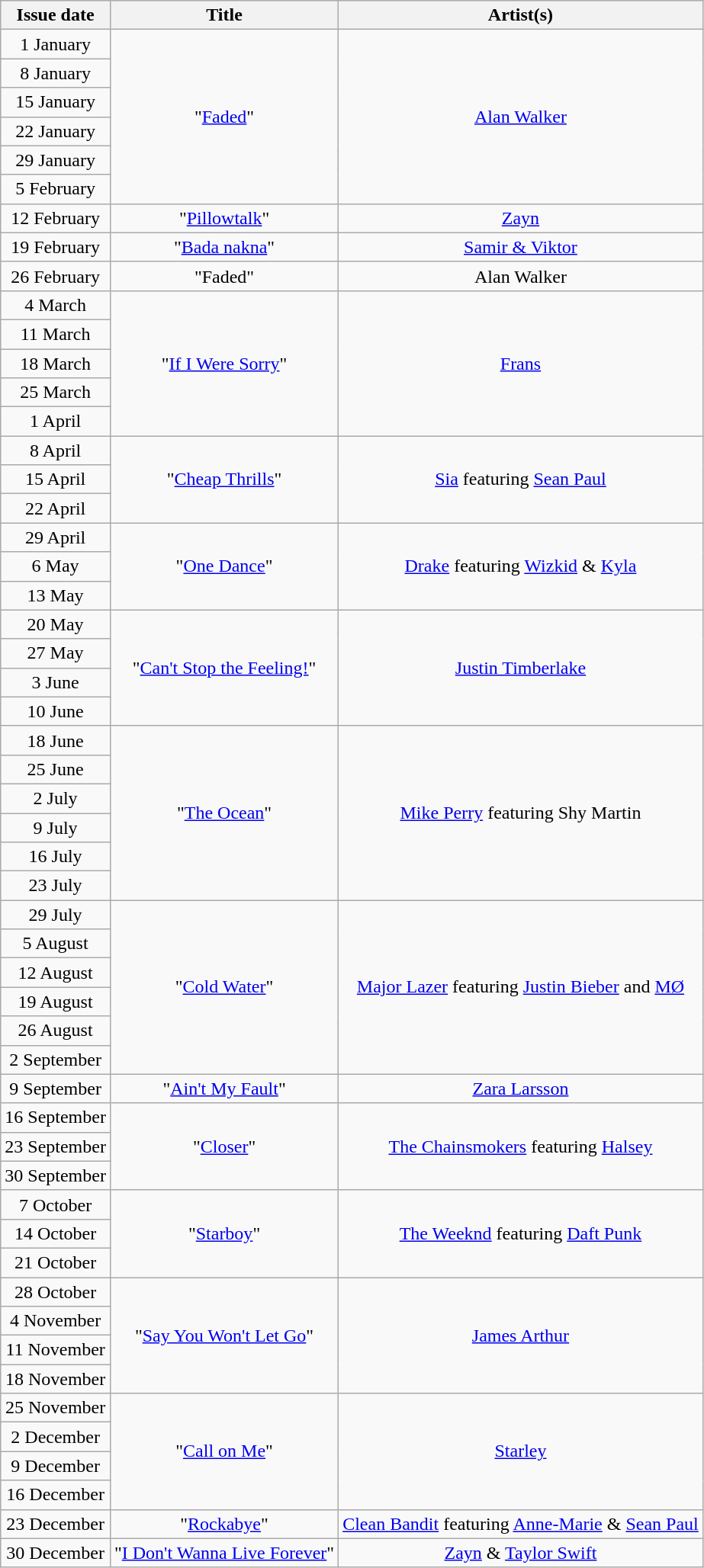<table class="wikitable" style="text-align:center;">
<tr>
<th>Issue date</th>
<th>Title</th>
<th>Artist(s)</th>
</tr>
<tr>
<td>1 January</td>
<td rowspan='6'>"<a href='#'>Faded</a>"</td>
<td rowspan='6'><a href='#'>Alan Walker</a></td>
</tr>
<tr>
<td>8 January</td>
</tr>
<tr>
<td>15 January</td>
</tr>
<tr>
<td>22 January</td>
</tr>
<tr>
<td>29 January</td>
</tr>
<tr>
<td>5 February</td>
</tr>
<tr>
<td>12 February</td>
<td>"<a href='#'>Pillowtalk</a>"</td>
<td><a href='#'>Zayn</a></td>
</tr>
<tr>
<td>19 February</td>
<td>"<a href='#'>Bada nakna</a>"</td>
<td><a href='#'>Samir & Viktor</a></td>
</tr>
<tr>
<td>26 February</td>
<td>"Faded"</td>
<td>Alan Walker</td>
</tr>
<tr>
<td>4 March</td>
<td rowspan='5'>"<a href='#'>If I Were Sorry</a>"</td>
<td rowspan='5'><a href='#'>Frans</a></td>
</tr>
<tr>
<td>11 March</td>
</tr>
<tr>
<td>18 March</td>
</tr>
<tr>
<td>25 March</td>
</tr>
<tr>
<td>1 April</td>
</tr>
<tr>
<td>8 April</td>
<td rowspan='3'>"<a href='#'>Cheap Thrills</a>"</td>
<td rowspan='3'><a href='#'>Sia</a> featuring <a href='#'>Sean Paul</a></td>
</tr>
<tr>
<td>15 April</td>
</tr>
<tr>
<td>22 April</td>
</tr>
<tr>
<td>29 April</td>
<td rowspan='3'>"<a href='#'>One Dance</a>"</td>
<td rowspan='3'><a href='#'>Drake</a> featuring <a href='#'>Wizkid</a> & <a href='#'>Kyla</a></td>
</tr>
<tr>
<td>6 May</td>
</tr>
<tr>
<td>13 May</td>
</tr>
<tr>
<td>20 May</td>
<td rowspan='4'>"<a href='#'>Can't Stop the Feeling!</a>"</td>
<td rowspan='4'><a href='#'>Justin Timberlake</a></td>
</tr>
<tr>
<td>27 May</td>
</tr>
<tr>
<td>3 June</td>
</tr>
<tr>
<td>10 June</td>
</tr>
<tr>
<td>18 June</td>
<td rowspan='6'>"<a href='#'>The Ocean</a>"</td>
<td rowspan='6'><a href='#'>Mike Perry</a> featuring Shy Martin</td>
</tr>
<tr>
<td>25 June</td>
</tr>
<tr>
<td>2 July</td>
</tr>
<tr>
<td>9 July</td>
</tr>
<tr>
<td>16 July</td>
</tr>
<tr>
<td>23 July</td>
</tr>
<tr>
<td>29 July</td>
<td rowspan='6'>"<a href='#'>Cold Water</a>"</td>
<td rowspan='6'><a href='#'>Major Lazer</a> featuring <a href='#'>Justin Bieber</a> and <a href='#'>MØ</a></td>
</tr>
<tr>
<td>5 August</td>
</tr>
<tr>
<td>12 August</td>
</tr>
<tr>
<td>19 August</td>
</tr>
<tr>
<td>26 August</td>
</tr>
<tr>
<td>2 September</td>
</tr>
<tr>
<td>9 September</td>
<td>"<a href='#'>Ain't My Fault</a>"</td>
<td><a href='#'>Zara Larsson</a></td>
</tr>
<tr>
<td>16 September</td>
<td rowspan='3'>"<a href='#'>Closer</a>"</td>
<td rowspan='3'><a href='#'>The Chainsmokers</a> featuring <a href='#'>Halsey</a></td>
</tr>
<tr>
<td>23 September</td>
</tr>
<tr>
<td>30 September</td>
</tr>
<tr>
<td>7 October</td>
<td rowspan='3'>"<a href='#'>Starboy</a>"</td>
<td rowspan='3'><a href='#'>The Weeknd</a> featuring <a href='#'>Daft Punk</a></td>
</tr>
<tr>
<td>14 October</td>
</tr>
<tr>
<td>21 October</td>
</tr>
<tr>
<td>28 October</td>
<td rowspan='4'>"<a href='#'>Say You Won't Let Go</a>"</td>
<td rowspan='4'><a href='#'>James Arthur</a></td>
</tr>
<tr>
<td>4 November</td>
</tr>
<tr>
<td>11 November</td>
</tr>
<tr>
<td>18 November</td>
</tr>
<tr>
<td>25 November</td>
<td rowspan='4'>"<a href='#'>Call on Me</a>"</td>
<td rowspan='4'><a href='#'>Starley</a></td>
</tr>
<tr>
<td>2 December</td>
</tr>
<tr>
<td>9 December</td>
</tr>
<tr>
<td>16 December</td>
</tr>
<tr>
<td>23 December</td>
<td>"<a href='#'>Rockabye</a>"</td>
<td><a href='#'>Clean Bandit</a> featuring <a href='#'>Anne-Marie</a> & <a href='#'>Sean Paul</a></td>
</tr>
<tr>
<td>30 December</td>
<td>"<a href='#'>I Don't Wanna Live Forever</a>"</td>
<td><a href='#'>Zayn</a> & <a href='#'>Taylor Swift</a></td>
</tr>
</table>
